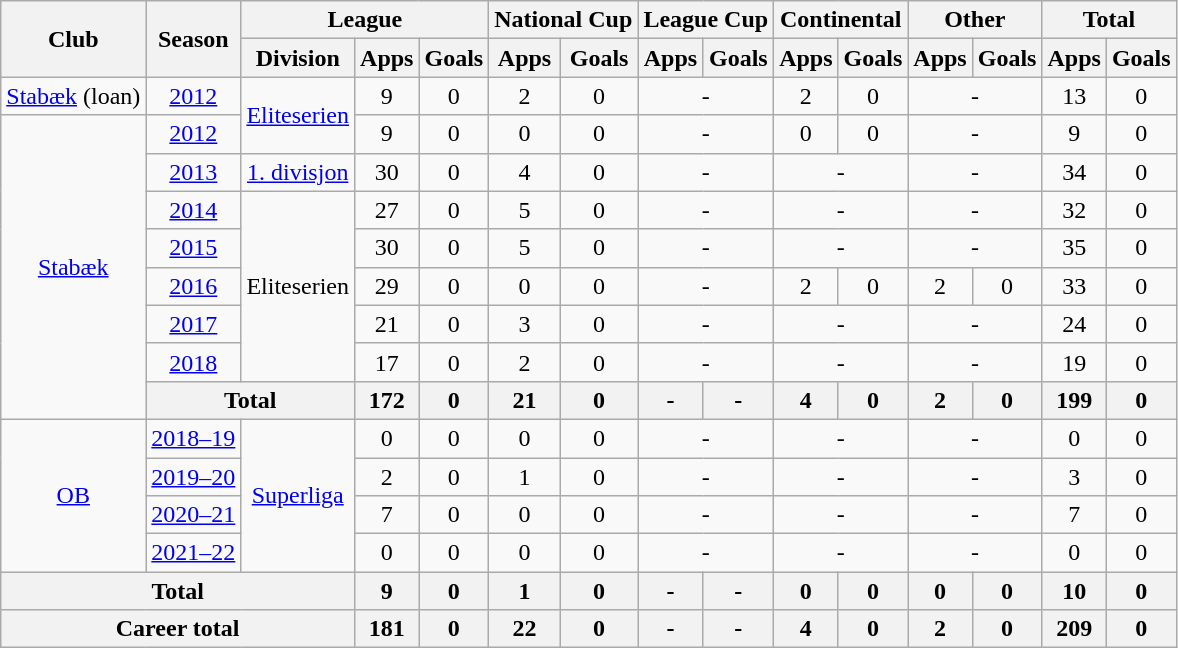<table class="wikitable" style="text-align: center">
<tr>
<th rowspan="2">Club</th>
<th rowspan="2">Season</th>
<th colspan="3">League</th>
<th colspan="2">National Cup</th>
<th colspan="2">League Cup</th>
<th colspan="2">Continental</th>
<th colspan="2">Other</th>
<th colspan="2">Total</th>
</tr>
<tr>
<th>Division</th>
<th>Apps</th>
<th>Goals</th>
<th>Apps</th>
<th>Goals</th>
<th>Apps</th>
<th>Goals</th>
<th>Apps</th>
<th>Goals</th>
<th>Apps</th>
<th>Goals</th>
<th>Apps</th>
<th>Goals</th>
</tr>
<tr>
<td><a href='#'>Stabæk</a> (loan)</td>
<td><a href='#'>2012</a></td>
<td rowspan="2"><a href='#'>Eliteserien</a></td>
<td>9</td>
<td>0</td>
<td>2</td>
<td>0</td>
<td colspan="2">-</td>
<td>2</td>
<td>0</td>
<td colspan="2">-</td>
<td>13</td>
<td>0</td>
</tr>
<tr>
<td rowspan="8"><a href='#'>Stabæk</a></td>
<td><a href='#'>2012</a></td>
<td>9</td>
<td>0</td>
<td>0</td>
<td>0</td>
<td colspan="2">-</td>
<td>0</td>
<td>0</td>
<td colspan="2">-</td>
<td>9</td>
<td>0</td>
</tr>
<tr>
<td><a href='#'>2013</a></td>
<td rowspan="1"><a href='#'>1. divisjon</a></td>
<td>30</td>
<td>0</td>
<td>4</td>
<td>0</td>
<td colspan="2">-</td>
<td colspan="2">-</td>
<td colspan="2">-</td>
<td>34</td>
<td>0</td>
</tr>
<tr>
<td><a href='#'>2014</a></td>
<td rowspan="5">Eliteserien</td>
<td>27</td>
<td>0</td>
<td>5</td>
<td>0</td>
<td colspan="2">-</td>
<td colspan="2">-</td>
<td colspan="2">-</td>
<td>32</td>
<td>0</td>
</tr>
<tr>
<td><a href='#'>2015</a></td>
<td>30</td>
<td>0</td>
<td>5</td>
<td>0</td>
<td colspan="2">-</td>
<td colspan="2">-</td>
<td colspan="2">-</td>
<td>35</td>
<td>0</td>
</tr>
<tr>
<td><a href='#'>2016</a></td>
<td>29</td>
<td>0</td>
<td>0</td>
<td>0</td>
<td colspan="2">-</td>
<td>2</td>
<td>0</td>
<td>2</td>
<td>0</td>
<td>33</td>
<td>0</td>
</tr>
<tr>
<td><a href='#'>2017</a></td>
<td>21</td>
<td>0</td>
<td>3</td>
<td>0</td>
<td colspan="2">-</td>
<td colspan="2">-</td>
<td colspan="2">-</td>
<td>24</td>
<td>0</td>
</tr>
<tr>
<td><a href='#'>2018</a></td>
<td>17</td>
<td>0</td>
<td>2</td>
<td>0</td>
<td colspan="2">-</td>
<td colspan="2">-</td>
<td colspan="2">-</td>
<td>19</td>
<td>0</td>
</tr>
<tr>
<th colspan="2">Total</th>
<th>172</th>
<th>0</th>
<th>21</th>
<th>0</th>
<th>-</th>
<th>-</th>
<th>4</th>
<th>0</th>
<th>2</th>
<th>0</th>
<th>199</th>
<th>0</th>
</tr>
<tr>
<td rowspan="4"><a href='#'>OB</a></td>
<td><a href='#'>2018–19</a></td>
<td rowspan="4"><a href='#'>Superliga</a></td>
<td>0</td>
<td>0</td>
<td>0</td>
<td>0</td>
<td colspan="2">-</td>
<td colspan="2">-</td>
<td colspan="2">-</td>
<td>0</td>
<td>0</td>
</tr>
<tr>
<td><a href='#'>2019–20</a></td>
<td>2</td>
<td>0</td>
<td>1</td>
<td>0</td>
<td colspan="2">-</td>
<td colspan="2">-</td>
<td colspan="2">-</td>
<td>3</td>
<td>0</td>
</tr>
<tr>
<td><a href='#'>2020–21</a></td>
<td>7</td>
<td>0</td>
<td>0</td>
<td>0</td>
<td colspan="2">-</td>
<td colspan="2">-</td>
<td colspan="2">-</td>
<td>7</td>
<td>0</td>
</tr>
<tr>
<td><a href='#'>2021–22</a></td>
<td>0</td>
<td>0</td>
<td>0</td>
<td>0</td>
<td colspan="2">-</td>
<td colspan="2">-</td>
<td colspan="2">-</td>
<td>0</td>
<td>0</td>
</tr>
<tr>
<th colspan="3">Total</th>
<th>9</th>
<th>0</th>
<th>1</th>
<th>0</th>
<th>-</th>
<th>-</th>
<th>0</th>
<th>0</th>
<th>0</th>
<th>0</th>
<th>10</th>
<th>0</th>
</tr>
<tr>
<th colspan="3">Career total</th>
<th>181</th>
<th>0</th>
<th>22</th>
<th>0</th>
<th>-</th>
<th>-</th>
<th>4</th>
<th>0</th>
<th>2</th>
<th>0</th>
<th>209</th>
<th>0</th>
</tr>
</table>
